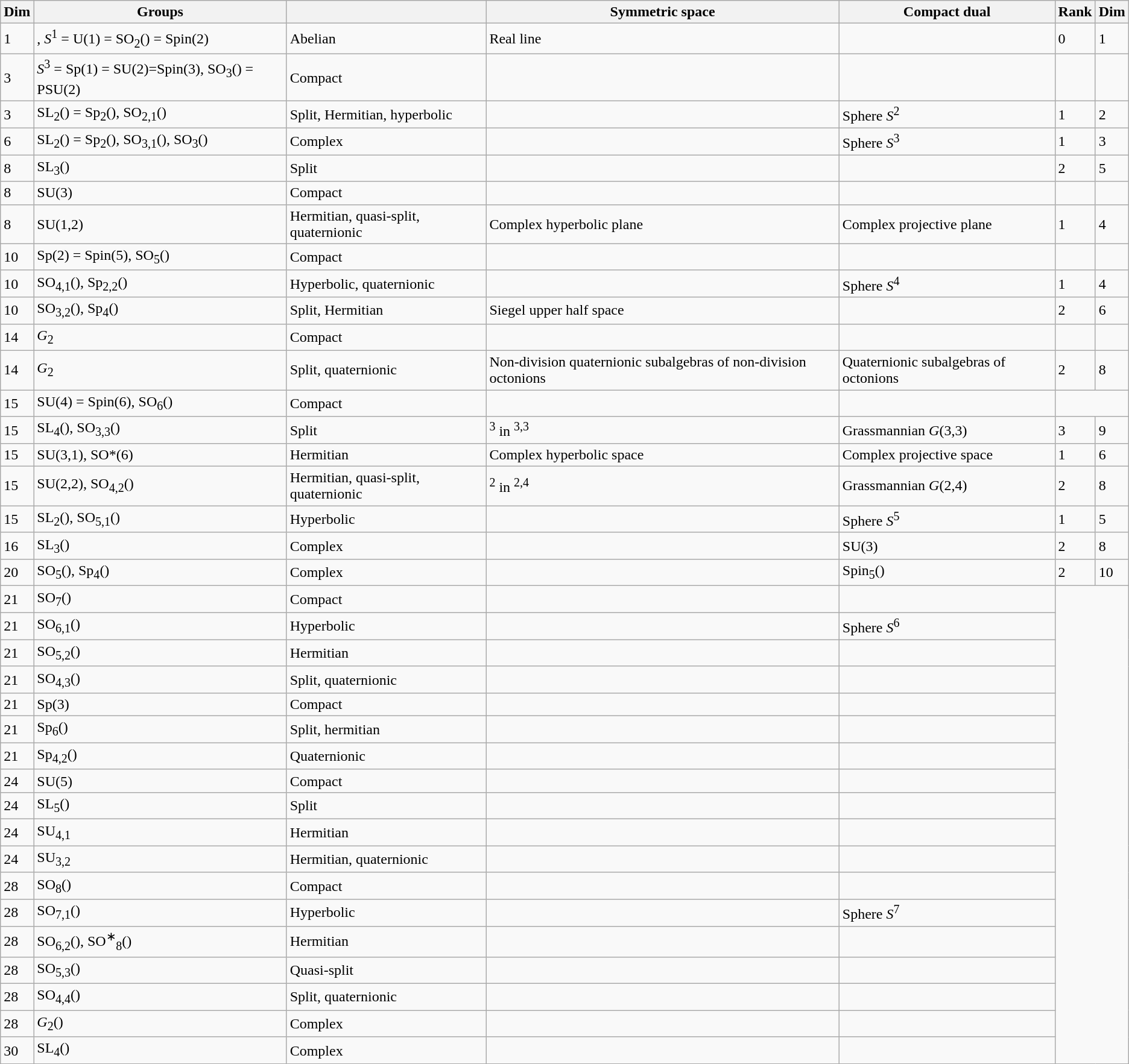<table class="wikitable sortable">
<tr>
<th>Dim</th>
<th>Groups</th>
<th></th>
<th>Symmetric space</th>
<th>Compact dual</th>
<th>Rank</th>
<th>Dim</th>
</tr>
<tr>
<td>1</td>
<td>, <em>S</em><sup>1</sup> = U(1) = SO<sub>2</sub>() = Spin(2)</td>
<td>Abelian</td>
<td>Real line</td>
<td></td>
<td>0</td>
<td>1</td>
</tr>
<tr>
<td>3</td>
<td><em>S</em><sup>3</sup> = Sp(1) = SU(2)=Spin(3), SO<sub>3</sub>() = PSU(2)</td>
<td>Compact</td>
<td></td>
<td></td>
<td></td>
<td></td>
</tr>
<tr>
<td>3</td>
<td>SL<sub>2</sub>() = Sp<sub>2</sub>(), SO<sub>2,1</sub>()</td>
<td>Split, Hermitian, hyperbolic</td>
<td></td>
<td>Sphere <em>S</em><sup>2</sup></td>
<td>1</td>
<td>2</td>
</tr>
<tr>
<td>6</td>
<td>SL<sub>2</sub>() = Sp<sub>2</sub>(), SO<sub>3,1</sub>(), SO<sub>3</sub>()</td>
<td>Complex</td>
<td></td>
<td>Sphere <em>S</em><sup>3</sup></td>
<td>1</td>
<td>3</td>
</tr>
<tr>
<td>8</td>
<td>SL<sub>3</sub>()</td>
<td>Split</td>
<td></td>
<td></td>
<td>2</td>
<td>5</td>
</tr>
<tr>
<td>8</td>
<td>SU(3)</td>
<td>Compact</td>
<td></td>
<td></td>
<td></td>
<td></td>
</tr>
<tr>
<td>8</td>
<td>SU(1,2)</td>
<td>Hermitian, quasi-split, quaternionic</td>
<td>Complex hyperbolic plane</td>
<td>Complex projective plane</td>
<td>1</td>
<td>4</td>
</tr>
<tr>
<td>10</td>
<td>Sp(2) = Spin(5), SO<sub>5</sub>()</td>
<td>Compact</td>
<td></td>
<td></td>
<td></td>
<td></td>
</tr>
<tr>
<td>10</td>
<td>SO<sub>4,1</sub>(), Sp<sub>2,2</sub>()</td>
<td>Hyperbolic, quaternionic</td>
<td></td>
<td>Sphere <em>S</em><sup>4</sup></td>
<td>1</td>
<td>4</td>
</tr>
<tr>
<td>10</td>
<td>SO<sub>3,2</sub>(), Sp<sub>4</sub>()</td>
<td>Split, Hermitian</td>
<td>Siegel upper half space</td>
<td></td>
<td>2</td>
<td>6</td>
</tr>
<tr>
<td>14</td>
<td><em>G</em><sub>2</sub></td>
<td>Compact</td>
<td></td>
<td></td>
<td></td>
<td></td>
</tr>
<tr>
<td>14</td>
<td><em>G</em><sub>2</sub></td>
<td>Split, quaternionic</td>
<td>Non-division quaternionic subalgebras of non-division octonions</td>
<td>Quaternionic subalgebras of octonions</td>
<td>2</td>
<td>8</td>
</tr>
<tr>
<td>15</td>
<td>SU(4) = Spin(6), SO<sub>6</sub>()</td>
<td>Compact</td>
<td></td>
<td></td>
</tr>
<tr>
<td>15</td>
<td>SL<sub>4</sub>(), SO<sub>3,3</sub>()</td>
<td>Split</td>
<td><sup>3</sup> in <sup>3,3</sup></td>
<td>Grassmannian <em>G</em>(3,3)</td>
<td>3</td>
<td>9</td>
</tr>
<tr>
<td>15</td>
<td>SU(3,1), SO*(6)</td>
<td>Hermitian</td>
<td>Complex hyperbolic space</td>
<td>Complex projective space</td>
<td>1</td>
<td>6</td>
</tr>
<tr>
<td>15</td>
<td>SU(2,2), SO<sub>4,2</sub>()</td>
<td>Hermitian, quasi-split, quaternionic</td>
<td><sup>2</sup> in <sup>2,4</sup></td>
<td>Grassmannian <em>G</em>(2,4)</td>
<td>2</td>
<td>8</td>
</tr>
<tr>
<td>15</td>
<td>SL<sub>2</sub>(), SO<sub>5,1</sub>()</td>
<td>Hyperbolic</td>
<td></td>
<td>Sphere <em>S</em><sup>5</sup></td>
<td>1</td>
<td>5</td>
</tr>
<tr>
<td>16</td>
<td>SL<sub>3</sub>()</td>
<td>Complex</td>
<td></td>
<td>SU(3)</td>
<td>2</td>
<td>8</td>
</tr>
<tr>
<td>20</td>
<td>SO<sub>5</sub>(), Sp<sub>4</sub>()</td>
<td>Complex</td>
<td></td>
<td>Spin<sub>5</sub>()</td>
<td>2</td>
<td>10</td>
</tr>
<tr>
<td>21</td>
<td>SO<sub>7</sub>()</td>
<td>Compact</td>
<td></td>
<td></td>
</tr>
<tr>
<td>21</td>
<td>SO<sub>6,1</sub>()</td>
<td>Hyperbolic</td>
<td></td>
<td>Sphere <em>S</em><sup>6</sup></td>
</tr>
<tr>
<td>21</td>
<td>SO<sub>5,2</sub>()</td>
<td>Hermitian</td>
<td></td>
<td></td>
</tr>
<tr>
<td>21</td>
<td>SO<sub>4,3</sub>()</td>
<td>Split, quaternionic</td>
<td></td>
<td></td>
</tr>
<tr>
<td>21</td>
<td>Sp(3)</td>
<td>Compact</td>
<td></td>
<td></td>
</tr>
<tr>
<td>21</td>
<td>Sp<sub>6</sub>()</td>
<td>Split, hermitian</td>
<td></td>
<td></td>
</tr>
<tr>
<td>21</td>
<td>Sp<sub>4,2</sub>()</td>
<td>Quaternionic</td>
<td></td>
<td></td>
</tr>
<tr>
<td>24</td>
<td>SU(5)</td>
<td>Compact</td>
<td></td>
<td></td>
</tr>
<tr>
<td>24</td>
<td>SL<sub>5</sub>()</td>
<td>Split</td>
<td></td>
<td></td>
</tr>
<tr>
<td>24</td>
<td>SU<sub>4,1</sub></td>
<td>Hermitian</td>
<td></td>
<td></td>
</tr>
<tr>
<td>24</td>
<td>SU<sub>3,2</sub></td>
<td>Hermitian, quaternionic</td>
<td></td>
<td></td>
</tr>
<tr>
<td>28</td>
<td>SO<sub>8</sub>()</td>
<td>Compact</td>
<td></td>
<td></td>
</tr>
<tr>
<td>28</td>
<td>SO<sub>7,1</sub>()</td>
<td>Hyperbolic</td>
<td></td>
<td>Sphere <em>S</em><sup>7</sup></td>
</tr>
<tr>
<td>28</td>
<td>SO<sub>6,2</sub>(), SO<sup>∗</sup><sub>8</sub>()</td>
<td>Hermitian</td>
<td></td>
<td></td>
</tr>
<tr>
<td>28</td>
<td>SO<sub>5,3</sub>()</td>
<td>Quasi-split</td>
<td></td>
<td></td>
</tr>
<tr>
<td>28</td>
<td>SO<sub>4,4</sub>()</td>
<td>Split, quaternionic</td>
<td></td>
<td></td>
</tr>
<tr>
<td>28</td>
<td><em>G</em><sub>2</sub>()</td>
<td>Complex</td>
<td></td>
<td></td>
</tr>
<tr>
<td>30</td>
<td>SL<sub>4</sub>()</td>
<td>Complex</td>
<td></td>
<td><br></td>
</tr>
</table>
